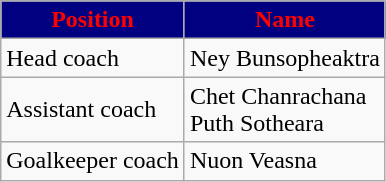<table class="wikitable">
<tr>
<th style="background:navy; color:red;">Position</th>
<th style="background:navy; color:red;">Name</th>
</tr>
<tr>
<td>Head coach</td>
<td> 	Ney Bunsopheaktra</td>
</tr>
<tr>
<td>Assistant coach</td>
<td> Chet Chanrachana <br>  Puth Sotheara</td>
</tr>
<tr>
<td>Goalkeeper coach</td>
<td> Nuon Veasna</td>
</tr>
</table>
